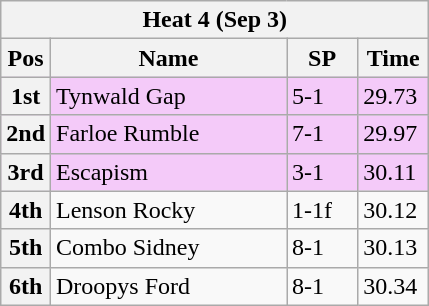<table class="wikitable">
<tr>
<th colspan="6">Heat 4 (Sep 3)</th>
</tr>
<tr>
<th width=20>Pos</th>
<th width=150>Name</th>
<th width=40>SP</th>
<th width=40>Time</th>
</tr>
<tr style="background: #f4caf9;">
<th>1st</th>
<td>Tynwald Gap</td>
<td>5-1</td>
<td>29.73</td>
</tr>
<tr style="background: #f4caf9;">
<th>2nd</th>
<td>Farloe Rumble</td>
<td>7-1</td>
<td>29.97</td>
</tr>
<tr style="background: #f4caf9;">
<th>3rd</th>
<td>Escapism</td>
<td>3-1</td>
<td>30.11</td>
</tr>
<tr>
<th>4th</th>
<td>Lenson Rocky</td>
<td>1-1f</td>
<td>30.12</td>
</tr>
<tr>
<th>5th</th>
<td>Combo Sidney</td>
<td>8-1</td>
<td>30.13</td>
</tr>
<tr>
<th>6th</th>
<td>Droopys Ford</td>
<td>8-1</td>
<td>30.34</td>
</tr>
</table>
